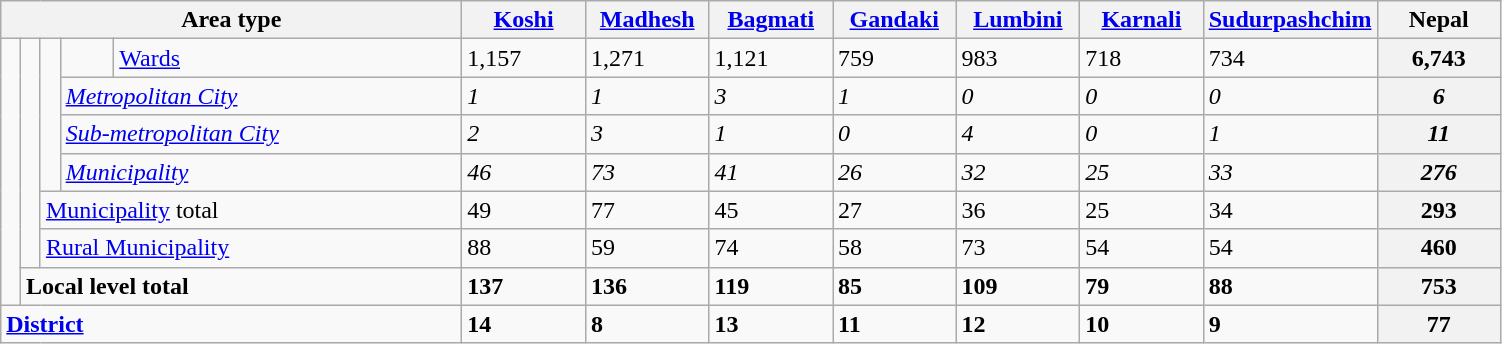<table class="wikitable">
<tr>
<th width="300px" colspan="5">Area type</th>
<th width="75px"><a href='#'>Koshi</a></th>
<th width="75px"><a href='#'>Madhesh</a></th>
<th width="75px"><a href='#'>Bagmati</a></th>
<th width="75px"><a href='#'>Gandaki</a></th>
<th width="75px"><a href='#'>Lumbini</a></th>
<th width="75px"><a href='#'>Karnali</a></th>
<th width="75px"><a href='#'>Sudurpashchim</a></th>
<th width="75px">Nepal</th>
</tr>
<tr>
<td rowspan="7"></td>
<td rowspan="6"></td>
<td rowspan="4"></td>
<td></td>
<td><a href='#'>Wards</a></td>
<td>1,157</td>
<td>1,271</td>
<td>1,121</td>
<td>759</td>
<td>983</td>
<td>718</td>
<td>734</td>
<th>6,743</th>
</tr>
<tr>
<td colspan="2"><a href='#'><em>Metropolitan City</em></a></td>
<td><em>1</em></td>
<td><em>1</em></td>
<td><em>3</em></td>
<td><em>1</em></td>
<td><em>0</em></td>
<td><em>0</em></td>
<td><em>0</em></td>
<th><em>6</em></th>
</tr>
<tr>
<td colspan="2"><a href='#'><em>Sub-metropolitan City</em></a></td>
<td><em>2</em></td>
<td><em>3</em></td>
<td><em>1</em></td>
<td><em>0</em></td>
<td><em>4</em></td>
<td><em>0</em></td>
<td><em>1</em></td>
<th><em>11</em></th>
</tr>
<tr>
<td colspan="2"><a href='#'><em>Municipality</em></a></td>
<td><em>46</em></td>
<td><em>73</em></td>
<td><em>41</em></td>
<td><em>26</em></td>
<td><em>32</em></td>
<td><em>25</em></td>
<td><em>33</em></td>
<th><em>276</em></th>
</tr>
<tr>
<td colspan="3"><a href='#'>Municipality</a> total</td>
<td>49</td>
<td>77</td>
<td>45</td>
<td>27</td>
<td>36</td>
<td>25</td>
<td>34</td>
<th>293</th>
</tr>
<tr>
<td colspan="3"><a href='#'>Rural Municipality</a></td>
<td>88</td>
<td>59</td>
<td>74</td>
<td>58</td>
<td>73</td>
<td>54</td>
<td>54</td>
<th>460</th>
</tr>
<tr>
<td colspan="4"><strong>Local level total</strong></td>
<td><strong>137</strong></td>
<td><strong>136</strong></td>
<td><strong>119</strong></td>
<td><strong>85</strong></td>
<td><strong>109</strong></td>
<td><strong>79</strong></td>
<td><strong>88</strong></td>
<th><strong>753</strong></th>
</tr>
<tr>
<td colspan="5"><a href='#'><strong>District</strong></a></td>
<td><strong>14</strong></td>
<td><strong>8</strong></td>
<td><strong>13</strong></td>
<td><strong>11</strong></td>
<td><strong>12</strong></td>
<td><strong>10</strong></td>
<td><strong>9</strong></td>
<th><strong>77</strong></th>
</tr>
</table>
